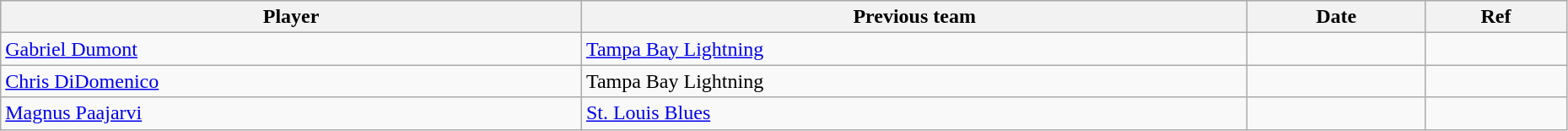<table class="wikitable" style="width:98%;">
<tr style="background:#ddd;">
<th>Player</th>
<th>Previous team</th>
<th>Date</th>
<th>Ref</th>
</tr>
<tr>
<td><a href='#'>Gabriel Dumont</a></td>
<td><a href='#'>Tampa Bay Lightning</a></td>
<td></td>
<td></td>
</tr>
<tr>
<td><a href='#'>Chris DiDomenico</a></td>
<td>Tampa Bay Lightning</td>
<td></td>
<td></td>
</tr>
<tr>
<td><a href='#'>Magnus Paajarvi</a></td>
<td><a href='#'>St. Louis Blues</a></td>
<td></td>
<td></td>
</tr>
</table>
